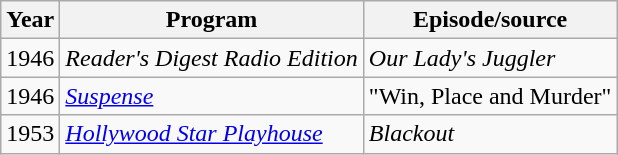<table class="wikitable">
<tr>
<th>Year</th>
<th>Program</th>
<th>Episode/source</th>
</tr>
<tr>
<td>1946</td>
<td><em>Reader's Digest Radio Edition</em></td>
<td><em>Our Lady's Juggler</em></td>
</tr>
<tr>
<td>1946</td>
<td><em><a href='#'>Suspense</a></em></td>
<td>"Win, Place and Murder"</td>
</tr>
<tr>
<td>1953</td>
<td><em><a href='#'>Hollywood Star Playhouse</a></em></td>
<td><em>Blackout</em></td>
</tr>
</table>
